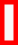<table class="wikitable" style="border: 3px solid red">
<tr>
<td><br></td>
</tr>
</table>
